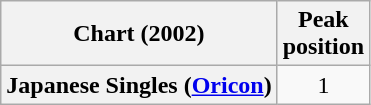<table class="wikitable plainrowheaders" style="text-align:center">
<tr>
<th scope="col">Chart (2002)</th>
<th scope="col">Peak<br> position</th>
</tr>
<tr>
<th scope="row">Japanese Singles (<a href='#'>Oricon</a>)</th>
<td>1</td>
</tr>
</table>
